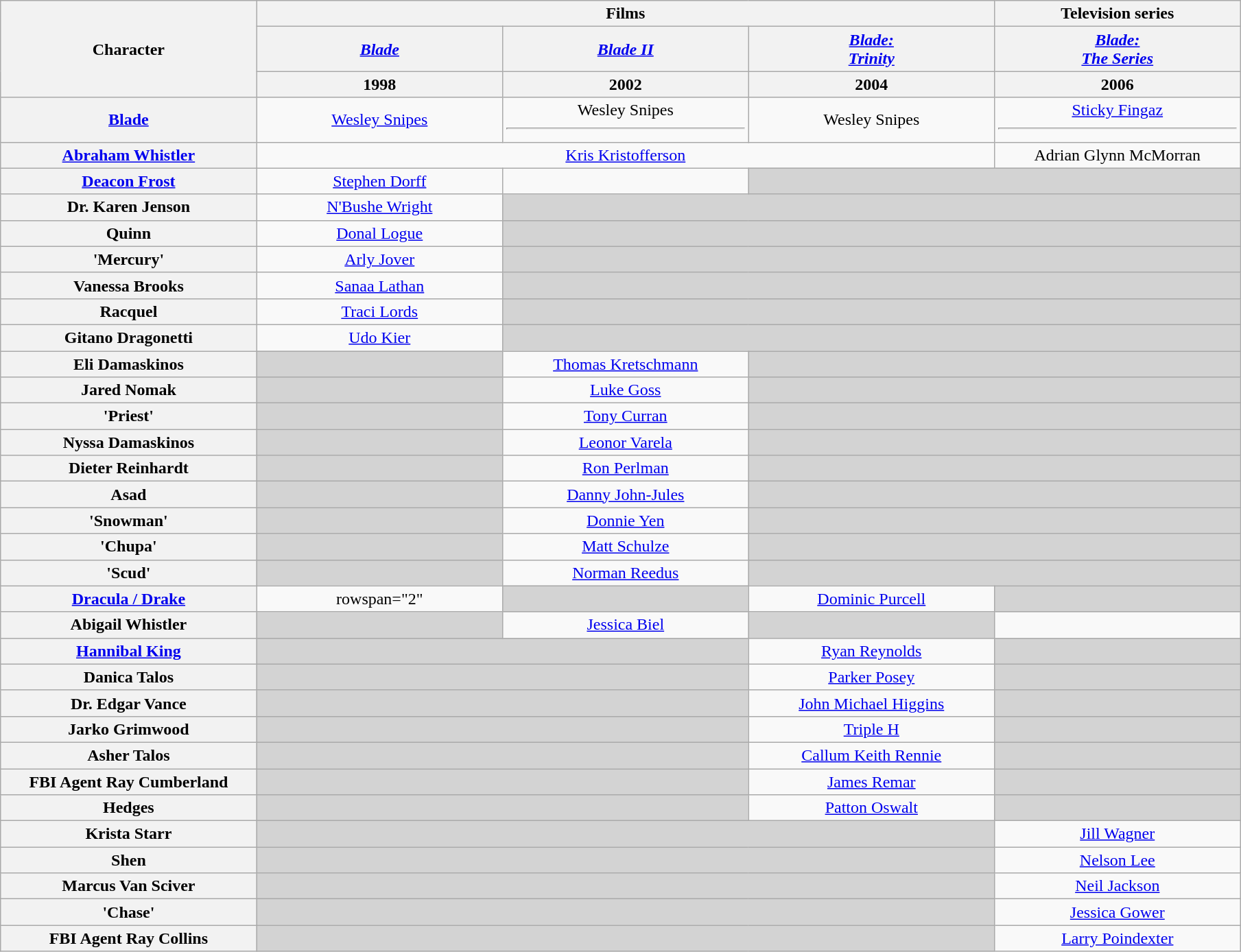<table class="wikitable sortable plainrowheaders"  style="text-align:center;">
<tr>
<th rowspan="3" style="width:16.66%;">Character</th>
<th colspan="3">Films</th>
<th>Television series</th>
</tr>
<tr>
<th style="text-align:center; width:16%;"><em><a href='#'>Blade</a></em></th>
<th style="text-align:center; width:16%;"><em><a href='#'>Blade II</a></em></th>
<th style="text-align:center; width:16%;"><em><a href='#'>Blade:<br> Trinity</a></em></th>
<th style="text-align:center; width:16%;"><em><a href='#'>Blade:<br> The Series</a></em></th>
</tr>
<tr>
<th>1998</th>
<th>2002</th>
<th>2004</th>
<th>2006</th>
</tr>
<tr>
<th><a href='#'>Blade<br></a></th>
<td><a href='#'>Wesley Snipes</a></td>
<td>Wesley Snipes<hr></td>
<td>Wesley Snipes</td>
<td><a href='#'>Sticky Fingaz</a><hr></td>
</tr>
<tr>
<th><a href='#'>Abraham Whistler</a></th>
<td colspan="3"><a href='#'>Kris Kristofferson</a></td>
<td>Adrian Glynn McMorran</td>
</tr>
<tr>
<th><a href='#'>Deacon Frost<br></a></th>
<td><a href='#'>Stephen Dorff</a></td>
<td></td>
<td colspan="2" style="background:lightgrey;"></td>
</tr>
<tr>
<th>Dr. Karen Jenson</th>
<td><a href='#'>N'Bushe Wright</a></td>
<td colspan="3" style="background:lightgrey;"></td>
</tr>
<tr>
<th>Quinn</th>
<td><a href='#'>Donal Logue</a></td>
<td colspan="3" style="background:lightgrey;"></td>
</tr>
<tr>
<th>'Mercury'</th>
<td><a href='#'>Arly Jover</a></td>
<td colspan="3" style="background:lightgrey;"></td>
</tr>
<tr>
<th>Vanessa Brooks</th>
<td><a href='#'>Sanaa Lathan</a></td>
<td colspan="3" style="background:lightgrey;"></td>
</tr>
<tr>
<th>Racquel</th>
<td><a href='#'>Traci Lords</a></td>
<td colspan="3" style="background:lightgrey;"></td>
</tr>
<tr>
<th>Gitano Dragonetti</th>
<td><a href='#'>Udo Kier</a></td>
<td colspan="3" style="background:lightgrey;"></td>
</tr>
<tr>
<th>Eli Damaskinos</th>
<td style="background:lightgrey;"></td>
<td><a href='#'>Thomas Kretschmann</a></td>
<td colspan="2" style="background:lightgrey;"></td>
</tr>
<tr>
<th>Jared Nomak</th>
<td style="background:lightgrey;"></td>
<td><a href='#'>Luke Goss</a></td>
<td colspan="2" style="background:lightgrey;"></td>
</tr>
<tr>
<th>'Priest'</th>
<td style="background:lightgrey;"></td>
<td><a href='#'>Tony Curran</a></td>
<td colspan="2" style="background:lightgrey;"></td>
</tr>
<tr>
<th>Nyssa Damaskinos</th>
<td style="background:lightgrey;"></td>
<td><a href='#'>Leonor Varela</a></td>
<td colspan="2" style="background:lightgrey;"></td>
</tr>
<tr>
<th>Dieter Reinhardt</th>
<td style="background:lightgrey;"></td>
<td><a href='#'>Ron Perlman</a></td>
<td colspan="2" style="background:lightgrey;"></td>
</tr>
<tr>
<th>Asad</th>
<td style="background:lightgrey;"></td>
<td><a href='#'>Danny John-Jules</a></td>
<td colspan="2" style="background:lightgrey;"></td>
</tr>
<tr>
<th>'Snowman'</th>
<td style="background:lightgrey;"></td>
<td><a href='#'>Donnie Yen</a></td>
<td colspan="2" style="background:lightgrey;"></td>
</tr>
<tr>
<th>'Chupa'</th>
<td style="background:lightgrey;"></td>
<td><a href='#'>Matt Schulze</a></td>
<td colspan="2" style="background:lightgrey;"></td>
</tr>
<tr>
<th>'Scud'</th>
<td style="background:lightgrey;"></td>
<td><a href='#'>Norman Reedus</a></td>
<td colspan="2" style="background:lightgrey;"></td>
</tr>
<tr>
<th><a href='#'>Dracula / Drake</a></th>
<td>rowspan="2" </td>
<td style="background:lightgrey;"></td>
<td><a href='#'>Dominic Purcell</a></td>
<td style="background:lightgrey;"></td>
</tr>
<tr>
<th>Abigail Whistler</th>
<td style="background:lightgrey;"></td>
<td><a href='#'>Jessica Biel</a></td>
<td style="background:lightgrey;"></td>
</tr>
<tr>
<th><a href='#'>Hannibal King</a></th>
<td colspan="2" style="background:lightgrey;"></td>
<td><a href='#'>Ryan Reynolds</a></td>
<td style="background:lightgrey;"></td>
</tr>
<tr>
<th>Danica Talos</th>
<td colspan="2" style="background:lightgrey;"></td>
<td><a href='#'>Parker Posey</a></td>
<td style="background:lightgrey;"></td>
</tr>
<tr>
<th>Dr. Edgar Vance</th>
<td colspan="2" style="background:lightgrey;"></td>
<td><a href='#'>John Michael Higgins</a></td>
<td style="background:lightgrey;"></td>
</tr>
<tr>
<th>Jarko Grimwood</th>
<td colspan="2" style="background:lightgrey;"></td>
<td><a href='#'>Triple H</a></td>
<td style="background:lightgrey;"></td>
</tr>
<tr>
<th>Asher Talos</th>
<td colspan="2" style="background:lightgrey;"></td>
<td><a href='#'>Callum Keith Rennie</a></td>
<td style="background:lightgrey;"></td>
</tr>
<tr>
<th>FBI Agent Ray Cumberland</th>
<td colspan="2" style="background:lightgrey;"></td>
<td><a href='#'>James Remar</a></td>
<td style="background:lightgrey;"></td>
</tr>
<tr>
<th>Hedges</th>
<td colspan="2" style="background:lightgrey;"></td>
<td><a href='#'>Patton Oswalt</a></td>
<td style="background:lightgrey;"></td>
</tr>
<tr>
<th>Krista Starr</th>
<td colspan="3" style="background:lightgrey;"></td>
<td><a href='#'>Jill Wagner</a></td>
</tr>
<tr>
<th>Shen</th>
<td colspan="3" style="background:lightgrey;"></td>
<td><a href='#'>Nelson Lee</a></td>
</tr>
<tr>
<th>Marcus Van Sciver</th>
<td colspan="3" style="background:lightgrey;"></td>
<td><a href='#'>Neil Jackson</a></td>
</tr>
<tr>
<th>'Chase'</th>
<td colspan="3" style="background:lightgrey;"></td>
<td><a href='#'>Jessica Gower</a></td>
</tr>
<tr>
<th>FBI Agent Ray Collins</th>
<td colspan="3" style="background:lightgrey;"></td>
<td><a href='#'>Larry Poindexter</a></td>
</tr>
</table>
